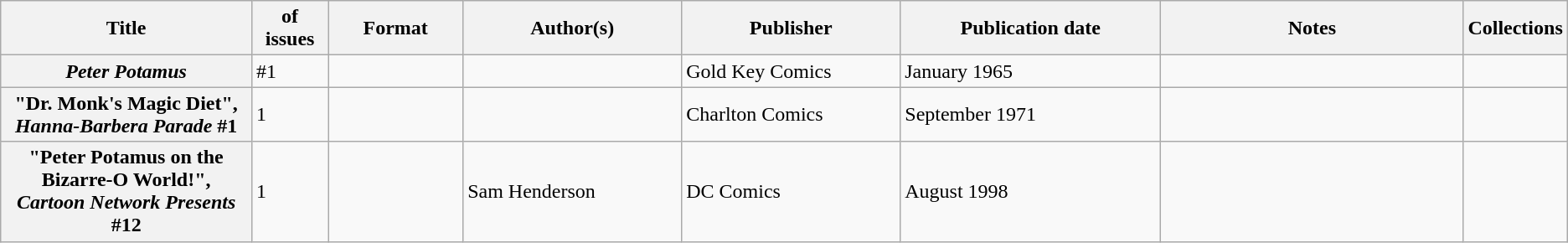<table class="wikitable">
<tr>
<th>Title</th>
<th style="width:40pt"> of issues</th>
<th style="width:75pt">Format</th>
<th style="width:125pt">Author(s)</th>
<th style="width:125pt">Publisher</th>
<th style="width:150pt">Publication date</th>
<th style="width:175pt">Notes</th>
<th>Collections</th>
</tr>
<tr>
<th><em>Peter Potamus</em></th>
<td>#1</td>
<td></td>
<td></td>
<td>Gold Key Comics</td>
<td>January 1965</td>
<td></td>
<td></td>
</tr>
<tr>
<th>"Dr. Monk's Magic Diet", <em>Hanna-Barbera Parade</em> #1</th>
<td>1</td>
<td></td>
<td></td>
<td>Charlton Comics</td>
<td>September 1971</td>
<td></td>
<td></td>
</tr>
<tr>
<th>"Peter Potamus on the Bizarre-O World!", <em>Cartoon Network Presents</em> #12</th>
<td>1</td>
<td></td>
<td>Sam Henderson</td>
<td>DC Comics</td>
<td>August 1998</td>
<td></td>
<td></td>
</tr>
</table>
